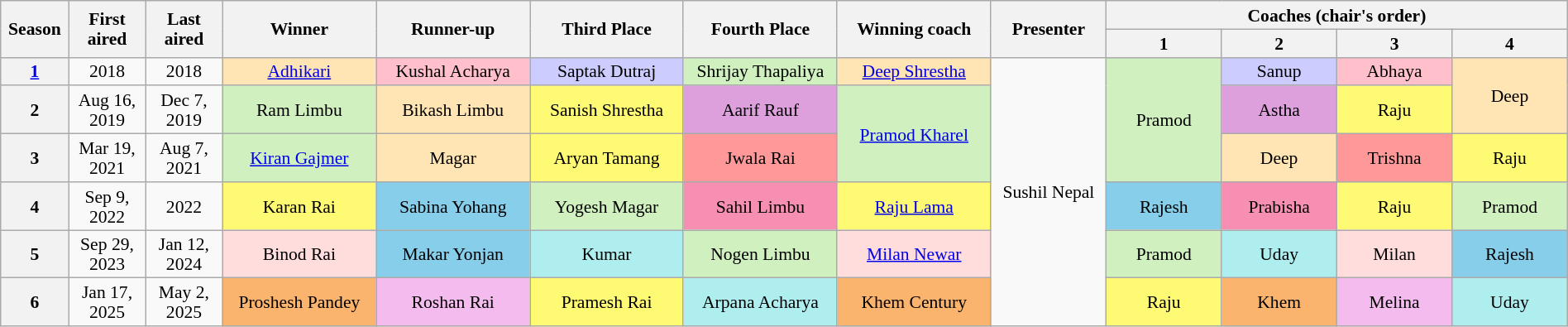<table class="wikitable" style="text-align:center; font-size:90%; line-height:16px;" width="100%">
<tr>
<th rowspan="2" scope="col" width="02%">Season</th>
<th rowspan="2" scope="col" width="04%">First aired</th>
<th rowspan="2" scope="col" width="04%">Last aired</th>
<th rowspan="2" scope="col" width="08%">Winner</th>
<th rowspan="2" scope="col" width="08%">Runner-up</th>
<th rowspan="2" scope="col" width="08%">Third Place</th>
<th rowspan="2" scope="col" width="08%">Fourth Place</th>
<th rowspan="2" scope="col" width="08%">Winning coach</th>
<th rowspan="2" scope="col" width="06%" colspan="1">Presenter</th>
<th colspan="4" scope="col" width="20%">Coaches (chair's order)</th>
</tr>
<tr>
<th scope="col" width="6%">1</th>
<th scope="col" width="6%">2</th>
<th scope="col" width="6%">3</th>
<th scope="col" width="6%">4</th>
</tr>
<tr>
<th><a href='#'>1</a></th>
<td> 2018</td>
<td> 2018</td>
<td style="background:#ffe5b4;"><a href='#'> Adhikari</a></td>
<td style="background:pink">Kushal Acharya</td>
<td style="background:#ccf">Saptak Dutraj</td>
<td style="background:#d0f0c0;">Shrijay Thapaliya</td>
<td style="background:#ffe5b4;"><a href='#'>Deep Shrestha</a></td>
<td rowspan="6">Sushil Nepal</td>
<td rowspan="3" style="background:#d0f0c0;">Pramod</td>
<td style="background:#ccf;">Sanup</td>
<td style="background:pink;">Abhaya</td>
<td rowspan="2" style="background:#ffe5b4;">Deep</td>
</tr>
<tr>
<th>2</th>
<td>Aug 16, 2019</td>
<td>Dec 7, 2019</td>
<td style="background:#d0f0c0;">Ram Limbu</td>
<td style="background:#ffe5b4;">Bikash Limbu</td>
<td rowspan=1 style="background:#fffa73;">Sanish Shrestha</td>
<td rowspan=1 style="background:plum;">Aarif Rauf</td>
<td rowspan="2"style="background:#d0f0c0;"><a href='#'>Pramod Kharel</a></td>
<td style="background:plum;">Astha</td>
<td rowspan="1" style="background:#fffa73;">Raju</td>
</tr>
<tr>
<th>3</th>
<td>Mar 19, 2021</td>
<td>Aug 7, 2021</td>
<td style="background:#d0f0c0;"><a href='#'>Kiran Gajmer</a></td>
<td style="background:#ffe5b4;"> Magar</td>
<td style="background:#fffa73;">Aryan Tamang</td>
<td style="background:#ff9999;">Jwala Rai</td>
<td style="background:#ffe5b4;">Deep</td>
<td style="background:#ff9999;">Trishna</td>
<td style="background:#fffa73;">Raju</td>
</tr>
<tr>
<th>4</th>
<td>Sep 9, 2022</td>
<td> 2022</td>
<td style="background:#fffa73">Karan Rai</td>
<td style="background:#87ceeb">Sabina Yohang</td>
<td style="background:#d0f0c0">Yogesh Magar</td>
<td style="background:#f78fb2">Sahil Limbu</td>
<td style="background:#fffa73"><a href='#'>Raju Lama</a></td>
<td style="background:#87ceeb">Rajesh</td>
<td style="background:#f78fb2">Prabisha</td>
<td style="background:#fffa73">Raju</td>
<td style="background:#d0f0c0">Pramod</td>
</tr>
<tr>
<th>5</th>
<td>Sep 29, 2023</td>
<td>Jan 12, 2024</td>
<td style="background:#ffdddd">Binod Rai</td>
<td style="background:#87ceeb">Makar Yonjan</td>
<td style="background:#afeeee">Kumar </td>
<td style="background:#d0f0c0">Nogen Limbu</td>
<td style="background:#ffdddd"><a href='#'>Milan Newar</a></td>
<td style="background:#d0f0c0">Pramod</td>
<td style="background:#afeeee">Uday</td>
<td style="background:#ffdddd">Milan</td>
<td style="background:#87ceeb">Rajesh</td>
</tr>
<tr>
<th>6</th>
<td>Jan 17, 2025</td>
<td>May 2, 2025</td>
<td style="background:#fbb46e">Proshesh Pandey</td>
<td style="background:#f4bbee">Roshan Rai</td>
<td style="background:#fffa73">Pramesh Rai</td>
<td style="background:#afeeee">Arpana Acharya</td>
<td style="background:#fbb46e">Khem Century</td>
<td style="background:#fffa73">Raju</td>
<td style="background:#fbb46e">Khem</td>
<td style="background:#f4bbee">Melina</td>
<td style="background:#afeeee">Uday</td>
</tr>
</table>
